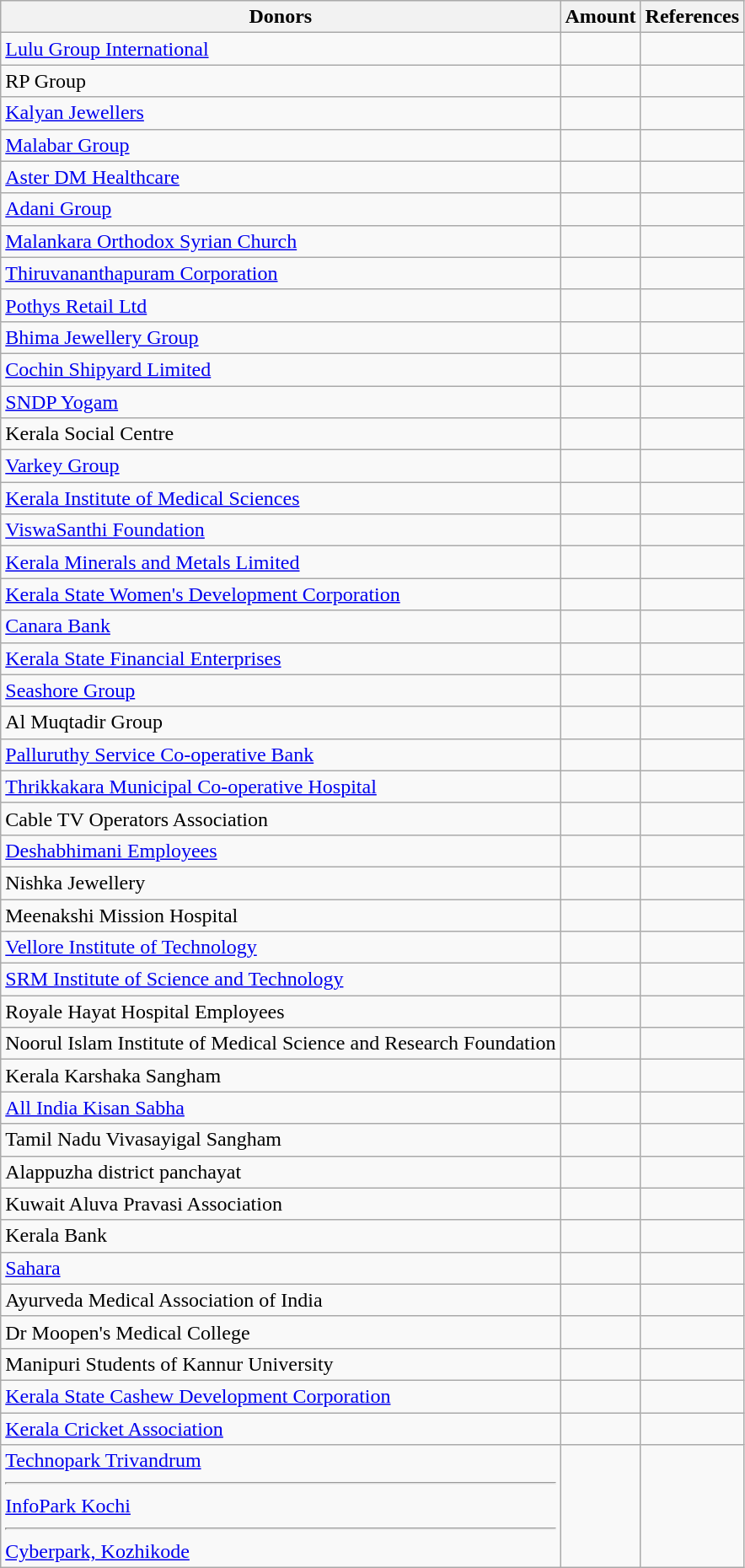<table class="wikitable sortable static-row-numbers static-row-header-text mw-collapsible mw-collapsed hover-highlight" "style="font-size: 100%">
<tr>
<th>Donors</th>
<th>Amount</th>
<th class=unsortable>References</th>
</tr>
<tr>
<td><a href='#'>Lulu Group International</a></td>
<td></td>
<td></td>
</tr>
<tr>
<td>RP Group</td>
<td></td>
<td></td>
</tr>
<tr>
<td><a href='#'>Kalyan Jewellers</a></td>
<td></td>
<td></td>
</tr>
<tr>
<td><a href='#'>Malabar Group</a></td>
<td></td>
<td></td>
</tr>
<tr>
<td><a href='#'>Aster DM Healthcare</a></td>
<td></td>
<td></td>
</tr>
<tr>
<td><a href='#'>Adani Group</a></td>
<td></td>
<td></td>
</tr>
<tr>
<td><a href='#'>Malankara Orthodox Syrian Church</a></td>
<td></td>
<td></td>
</tr>
<tr>
<td><a href='#'>Thiruvananthapuram Corporation</a></td>
<td></td>
<td></td>
</tr>
<tr>
<td><a href='#'>Pothys Retail Ltd</a></td>
<td></td>
<td></td>
</tr>
<tr>
<td><a href='#'>Bhima Jewellery Group</a></td>
<td></td>
<td></td>
</tr>
<tr>
<td><a href='#'>Cochin Shipyard Limited</a></td>
<td></td>
<td></td>
</tr>
<tr>
<td><a href='#'>SNDP Yogam</a></td>
<td></td>
<td></td>
</tr>
<tr>
<td>Kerala Social Centre</td>
<td></td>
<td></td>
</tr>
<tr>
<td><a href='#'>Varkey Group</a></td>
<td></td>
<td></td>
</tr>
<tr>
<td><a href='#'>Kerala Institute of Medical Sciences</a></td>
<td></td>
<td></td>
</tr>
<tr>
<td><a href='#'>ViswaSanthi Foundation</a></td>
<td></td>
<td></td>
</tr>
<tr>
<td><a href='#'>Kerala Minerals and Metals Limited</a></td>
<td></td>
<td></td>
</tr>
<tr>
<td><a href='#'>Kerala State Women's Development Corporation</a></td>
<td></td>
<td></td>
</tr>
<tr>
<td><a href='#'>Canara Bank</a></td>
<td></td>
<td></td>
</tr>
<tr>
<td><a href='#'>Kerala State Financial Enterprises</a></td>
<td></td>
<td></td>
</tr>
<tr>
<td><a href='#'>Seashore Group</a></td>
<td></td>
<td></td>
</tr>
<tr>
<td>Al Muqtadir Group</td>
<td></td>
<td></td>
</tr>
<tr>
<td><a href='#'>Palluruthy Service Co-operative Bank</a></td>
<td></td>
<td></td>
</tr>
<tr>
<td><a href='#'>Thrikkakara Municipal Co-operative Hospital</a></td>
<td></td>
<td></td>
</tr>
<tr>
<td>Cable TV Operators Association</td>
<td></td>
<td></td>
</tr>
<tr>
<td><a href='#'>Deshabhimani Employees</a></td>
<td></td>
<td></td>
</tr>
<tr>
<td>Nishka Jewellery</td>
<td></td>
<td></td>
</tr>
<tr>
<td>Meenakshi Mission Hospital</td>
<td></td>
<td></td>
</tr>
<tr>
<td><a href='#'>Vellore Institute of Technology</a></td>
<td></td>
<td></td>
</tr>
<tr>
<td><a href='#'>SRM Institute of Science and Technology</a></td>
<td></td>
<td></td>
</tr>
<tr>
<td>Royale Hayat Hospital Employees</td>
<td></td>
<td></td>
</tr>
<tr>
<td>Noorul Islam Institute of Medical Science and Research Foundation</td>
<td></td>
<td></td>
</tr>
<tr>
<td>Kerala Karshaka Sangham</td>
<td></td>
<td></td>
</tr>
<tr>
<td><a href='#'>All India Kisan Sabha</a></td>
<td></td>
<td></td>
</tr>
<tr>
<td>Tamil Nadu Vivasayigal Sangham</td>
<td></td>
<td></td>
</tr>
<tr>
<td>Alappuzha district panchayat</td>
<td></td>
<td></td>
</tr>
<tr>
<td>Kuwait Aluva Pravasi Association</td>
<td></td>
<td></td>
</tr>
<tr>
<td>Kerala Bank</td>
<td></td>
<td></td>
</tr>
<tr>
<td><a href='#'>Sahara</a></td>
<td></td>
<td></td>
</tr>
<tr>
<td>Ayurveda Medical Association of India</td>
<td></td>
<td></td>
</tr>
<tr>
<td>Dr Moopen's Medical College</td>
<td></td>
<td></td>
</tr>
<tr>
<td>Manipuri Students of Kannur University</td>
<td></td>
<td></td>
</tr>
<tr>
<td><a href='#'>Kerala State Cashew Development Corporation</a></td>
<td></td>
<td></td>
</tr>
<tr>
<td><a href='#'>Kerala Cricket Association</a></td>
<td></td>
<td></td>
</tr>
<tr>
<td><a href='#'>Technopark Trivandrum</a><hr><a href='#'>InfoPark Kochi</a> <hr><a href='#'>Cyberpark, Kozhikode</a></td>
<td></td>
<td></td>
</tr>
</table>
